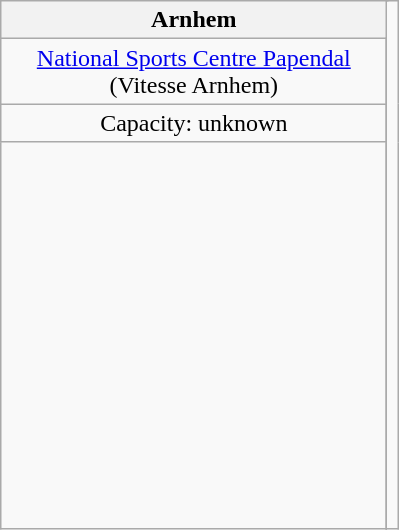<table class="wikitable" style="text-align:center">
<tr>
<th colspan="2">Arnhem</th>
<td rowspan=4></td>
</tr>
<tr>
<td><a href='#'>National Sports Centre Papendal</a><br>(Vitesse Arnhem)</td>
</tr>
<tr>
<td>Capacity: unknown</td>
</tr>
<tr>
<td height=250px width=250px></td>
</tr>
</table>
